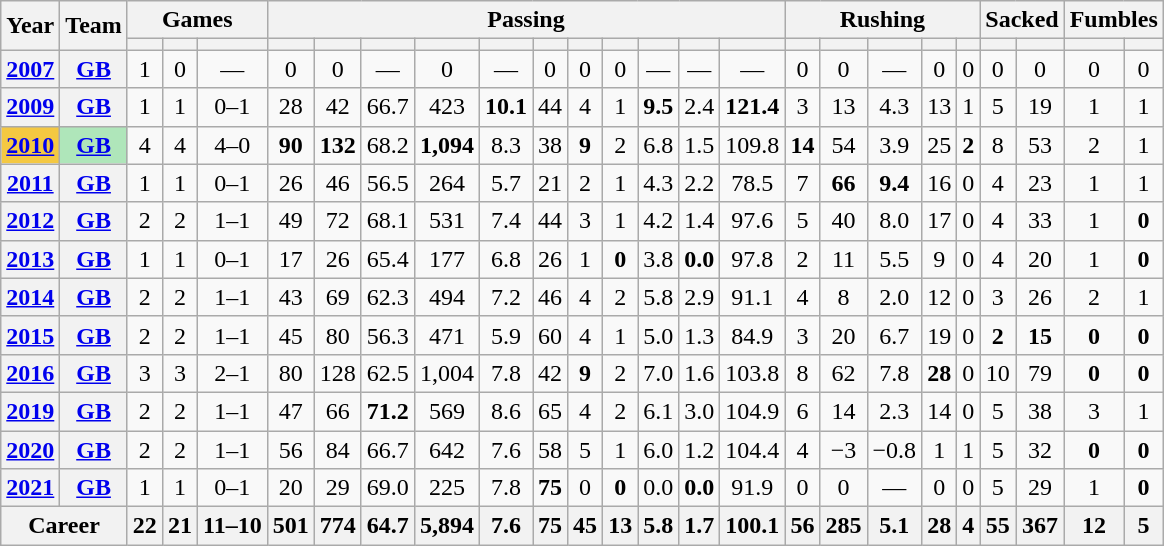<table class="wikitable" style="text-align:center;">
<tr>
<th rowspan="2">Year</th>
<th rowspan="2">Team</th>
<th colspan="3">Games</th>
<th colspan="11">Passing</th>
<th colspan="5">Rushing</th>
<th colspan="2">Sacked</th>
<th colspan="2">Fumbles</th>
</tr>
<tr>
<th></th>
<th></th>
<th></th>
<th></th>
<th></th>
<th></th>
<th></th>
<th></th>
<th></th>
<th></th>
<th></th>
<th></th>
<th></th>
<th></th>
<th></th>
<th></th>
<th></th>
<th></th>
<th></th>
<th></th>
<th></th>
<th></th>
<th></th>
</tr>
<tr>
<th><a href='#'>2007</a></th>
<th><a href='#'>GB</a></th>
<td>1</td>
<td>0</td>
<td>—</td>
<td>0</td>
<td>0</td>
<td>—</td>
<td>0</td>
<td>—</td>
<td>0</td>
<td>0</td>
<td>0</td>
<td>—</td>
<td>—</td>
<td>—</td>
<td>0</td>
<td>0</td>
<td>—</td>
<td>0</td>
<td>0</td>
<td>0</td>
<td>0</td>
<td>0</td>
<td>0</td>
</tr>
<tr>
<th><a href='#'>2009</a></th>
<th><a href='#'>GB</a></th>
<td>1</td>
<td>1</td>
<td>0–1</td>
<td>28</td>
<td>42</td>
<td>66.7</td>
<td>423</td>
<td><strong>10.1</strong></td>
<td>44</td>
<td>4</td>
<td>1</td>
<td><strong>9.5</strong></td>
<td>2.4</td>
<td><strong>121.4</strong></td>
<td>3</td>
<td>13</td>
<td>4.3</td>
<td>13</td>
<td>1</td>
<td>5</td>
<td>19</td>
<td>1</td>
<td>1</td>
</tr>
<tr>
<th style="background:#f4c842;"><a href='#'>2010</a></th>
<th style="background:#afe6ba;"><a href='#'>GB</a></th>
<td>4</td>
<td>4</td>
<td>4–0</td>
<td><strong>90</strong></td>
<td><strong>132</strong></td>
<td>68.2</td>
<td><strong>1,094</strong></td>
<td>8.3</td>
<td>38</td>
<td><strong>9</strong></td>
<td>2</td>
<td>6.8</td>
<td>1.5</td>
<td>109.8</td>
<td><strong>14</strong></td>
<td>54</td>
<td>3.9</td>
<td>25</td>
<td><strong>2</strong></td>
<td>8</td>
<td>53</td>
<td>2</td>
<td>1</td>
</tr>
<tr>
<th><a href='#'>2011</a></th>
<th><a href='#'>GB</a></th>
<td>1</td>
<td>1</td>
<td>0–1</td>
<td>26</td>
<td>46</td>
<td>56.5</td>
<td>264</td>
<td>5.7</td>
<td>21</td>
<td>2</td>
<td>1</td>
<td>4.3</td>
<td>2.2</td>
<td>78.5</td>
<td>7</td>
<td><strong>66</strong></td>
<td><strong>9.4</strong></td>
<td>16</td>
<td>0</td>
<td>4</td>
<td>23</td>
<td>1</td>
<td>1</td>
</tr>
<tr>
<th><a href='#'>2012</a></th>
<th><a href='#'>GB</a></th>
<td>2</td>
<td>2</td>
<td>1–1</td>
<td>49</td>
<td>72</td>
<td>68.1</td>
<td>531</td>
<td>7.4</td>
<td>44</td>
<td>3</td>
<td>1</td>
<td>4.2</td>
<td>1.4</td>
<td>97.6</td>
<td>5</td>
<td>40</td>
<td>8.0</td>
<td>17</td>
<td>0</td>
<td>4</td>
<td>33</td>
<td>1</td>
<td><strong>0</strong></td>
</tr>
<tr>
<th><a href='#'>2013</a></th>
<th><a href='#'>GB</a></th>
<td>1</td>
<td>1</td>
<td>0–1</td>
<td>17</td>
<td>26</td>
<td>65.4</td>
<td>177</td>
<td>6.8</td>
<td>26</td>
<td>1</td>
<td><strong>0</strong></td>
<td>3.8</td>
<td><strong>0.0</strong></td>
<td>97.8</td>
<td>2</td>
<td>11</td>
<td>5.5</td>
<td>9</td>
<td>0</td>
<td>4</td>
<td>20</td>
<td>1</td>
<td><strong>0</strong></td>
</tr>
<tr>
<th><a href='#'>2014</a></th>
<th><a href='#'>GB</a></th>
<td>2</td>
<td>2</td>
<td>1–1</td>
<td>43</td>
<td>69</td>
<td>62.3</td>
<td>494</td>
<td>7.2</td>
<td>46</td>
<td>4</td>
<td>2</td>
<td>5.8</td>
<td>2.9</td>
<td>91.1</td>
<td>4</td>
<td>8</td>
<td>2.0</td>
<td>12</td>
<td>0</td>
<td>3</td>
<td>26</td>
<td>2</td>
<td>1</td>
</tr>
<tr>
<th><a href='#'>2015</a></th>
<th><a href='#'>GB</a></th>
<td>2</td>
<td>2</td>
<td>1–1</td>
<td>45</td>
<td>80</td>
<td>56.3</td>
<td>471</td>
<td>5.9</td>
<td>60</td>
<td>4</td>
<td>1</td>
<td>5.0</td>
<td>1.3</td>
<td>84.9</td>
<td>3</td>
<td>20</td>
<td>6.7</td>
<td>19</td>
<td>0</td>
<td><strong>2</strong></td>
<td><strong>15</strong></td>
<td><strong>0</strong></td>
<td><strong>0</strong></td>
</tr>
<tr>
<th><a href='#'>2016</a></th>
<th><a href='#'>GB</a></th>
<td>3</td>
<td>3</td>
<td>2–1</td>
<td>80</td>
<td>128</td>
<td>62.5</td>
<td>1,004</td>
<td>7.8</td>
<td>42</td>
<td><strong>9</strong></td>
<td>2</td>
<td>7.0</td>
<td>1.6</td>
<td>103.8</td>
<td>8</td>
<td>62</td>
<td>7.8</td>
<td><strong>28</strong></td>
<td>0</td>
<td>10</td>
<td>79</td>
<td><strong>0</strong></td>
<td><strong>0</strong></td>
</tr>
<tr>
<th><a href='#'>2019</a></th>
<th><a href='#'>GB</a></th>
<td>2</td>
<td>2</td>
<td>1–1</td>
<td>47</td>
<td>66</td>
<td><strong>71.2</strong></td>
<td>569</td>
<td>8.6</td>
<td>65</td>
<td>4</td>
<td>2</td>
<td>6.1</td>
<td>3.0</td>
<td>104.9</td>
<td>6</td>
<td>14</td>
<td>2.3</td>
<td>14</td>
<td>0</td>
<td>5</td>
<td>38</td>
<td>3</td>
<td>1</td>
</tr>
<tr>
<th><a href='#'>2020</a></th>
<th><a href='#'>GB</a></th>
<td>2</td>
<td>2</td>
<td>1–1</td>
<td>56</td>
<td>84</td>
<td>66.7</td>
<td>642</td>
<td>7.6</td>
<td>58</td>
<td>5</td>
<td>1</td>
<td>6.0</td>
<td>1.2</td>
<td>104.4</td>
<td>4</td>
<td>−3</td>
<td>−0.8</td>
<td>1</td>
<td>1</td>
<td>5</td>
<td>32</td>
<td><strong>0</strong></td>
<td><strong>0</strong></td>
</tr>
<tr>
<th><a href='#'>2021</a></th>
<th><a href='#'>GB</a></th>
<td>1</td>
<td>1</td>
<td>0–1</td>
<td>20</td>
<td>29</td>
<td>69.0</td>
<td>225</td>
<td>7.8</td>
<td><strong>75</strong></td>
<td>0</td>
<td><strong>0</strong></td>
<td>0.0</td>
<td><strong>0.0</strong></td>
<td>91.9</td>
<td>0</td>
<td>0</td>
<td>—</td>
<td>0</td>
<td>0</td>
<td>5</td>
<td>29</td>
<td>1</td>
<td><strong>0</strong></td>
</tr>
<tr>
<th colspan="2">Career</th>
<th>22</th>
<th>21</th>
<th>11–10</th>
<th>501</th>
<th>774</th>
<th>64.7</th>
<th>5,894</th>
<th>7.6</th>
<th>75</th>
<th>45</th>
<th>13</th>
<th>5.8</th>
<th>1.7</th>
<th>100.1</th>
<th>56</th>
<th>285</th>
<th>5.1</th>
<th>28</th>
<th>4</th>
<th>55</th>
<th>367</th>
<th>12</th>
<th>5</th>
</tr>
</table>
